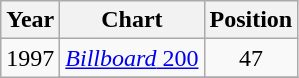<table class="wikitable sortable">
<tr>
<th align="center">Year</th>
<th align="center">Chart</th>
<th align="center">Position</th>
</tr>
<tr>
<td align="center"; rowspan="2">1997</td>
<td align="center"><a href='#'><em>Billboard</em> 200</a></td>
<td align="center">47</td>
</tr>
<tr>
</tr>
</table>
